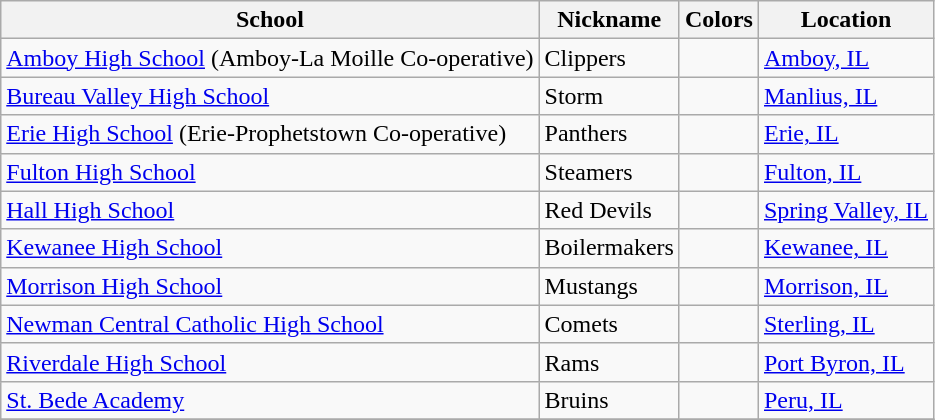<table class="wikitable" border="1">
<tr>
<th>School</th>
<th>Nickname</th>
<th>Colors</th>
<th>Location</th>
</tr>
<tr>
<td><a href='#'>Amboy High School</a> (Amboy-La Moille Co-operative)</td>
<td>Clippers</td>
<td>  </td>
<td><a href='#'>Amboy, IL</a></td>
</tr>
<tr>
<td><a href='#'>Bureau Valley High School</a></td>
<td>Storm</td>
<td> </td>
<td><a href='#'>Manlius, IL</a></td>
</tr>
<tr>
<td><a href='#'>Erie High School</a> (Erie-Prophetstown Co-operative)</td>
<td>Panthers</td>
<td>  </td>
<td><a href='#'>Erie, IL</a></td>
</tr>
<tr>
<td><a href='#'>Fulton High School</a></td>
<td>Steamers</td>
<td> </td>
<td><a href='#'>Fulton, IL</a></td>
</tr>
<tr>
<td><a href='#'>Hall High School</a></td>
<td>Red Devils</td>
<td> </td>
<td><a href='#'>Spring Valley, IL</a></td>
</tr>
<tr>
<td><a href='#'>Kewanee High School</a></td>
<td>Boilermakers</td>
<td> </td>
<td><a href='#'>Kewanee, IL</a></td>
</tr>
<tr>
<td><a href='#'>Morrison High School</a></td>
<td>Mustangs</td>
<td> </td>
<td><a href='#'>Morrison, IL</a></td>
</tr>
<tr>
<td><a href='#'>Newman Central Catholic High School</a></td>
<td>Comets</td>
<td>  </td>
<td><a href='#'>Sterling, IL</a></td>
</tr>
<tr>
<td><a href='#'>Riverdale High School</a></td>
<td>Rams</td>
<td> </td>
<td><a href='#'>Port Byron, IL</a></td>
</tr>
<tr>
<td><a href='#'>St. Bede Academy</a></td>
<td>Bruins</td>
<td> </td>
<td><a href='#'>Peru, IL</a></td>
</tr>
<tr>
</tr>
</table>
